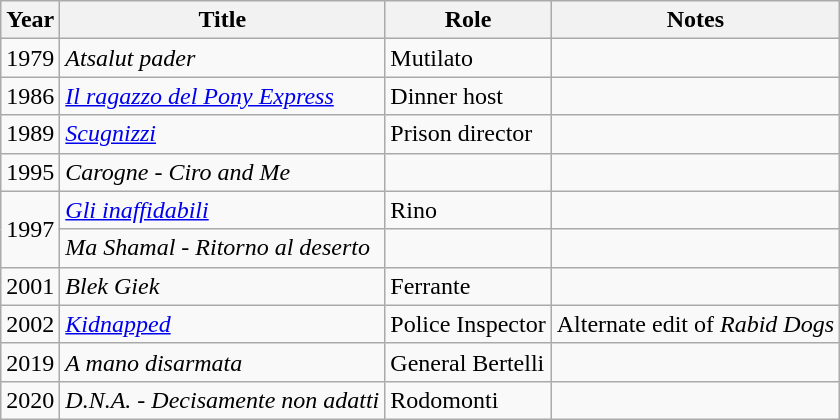<table class="wikitable plainrowheaders sortable">
<tr>
<th scope="col">Year</th>
<th scope="col">Title</th>
<th scope="col">Role</th>
<th scope="col">Notes</th>
</tr>
<tr>
<td>1979</td>
<td><em>Atsalut pader</em></td>
<td>Mutilato</td>
<td></td>
</tr>
<tr>
<td>1986</td>
<td><em><a href='#'>Il ragazzo del Pony Express</a></em></td>
<td>Dinner host</td>
<td></td>
</tr>
<tr>
<td>1989</td>
<td><em><a href='#'>Scugnizzi</a></em></td>
<td>Prison director</td>
<td></td>
</tr>
<tr>
<td>1995</td>
<td><em>Carogne - Ciro and Me</em></td>
<td></td>
<td></td>
</tr>
<tr>
<td rowspan=2>1997</td>
<td><em><a href='#'>Gli inaffidabili</a></em></td>
<td>Rino</td>
<td></td>
</tr>
<tr>
<td><em>Ma Shamal - Ritorno al deserto</em></td>
<td></td>
<td></td>
</tr>
<tr>
<td>2001</td>
<td><em>Blek Giek</em></td>
<td>Ferrante</td>
<td></td>
</tr>
<tr>
<td>2002</td>
<td><em><a href='#'>Kidnapped</a></em></td>
<td>Police Inspector</td>
<td>Alternate edit of <em>Rabid Dogs</em></td>
</tr>
<tr>
<td>2019</td>
<td><em>A mano disarmata</em></td>
<td>General Bertelli</td>
<td></td>
</tr>
<tr>
<td>2020</td>
<td><em>D.N.A. - Decisamente non adatti</em></td>
<td>Rodomonti</td>
<td></td>
</tr>
</table>
